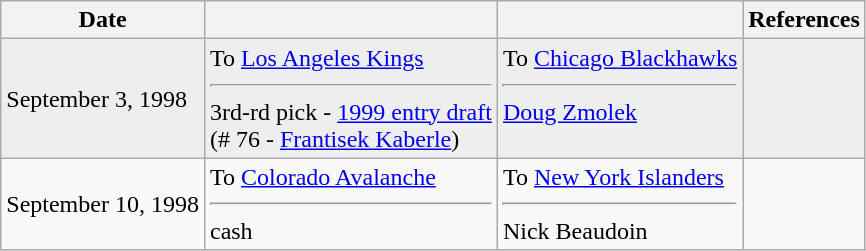<table class="wikitable">
<tr>
<th>Date</th>
<th></th>
<th></th>
<th>References</th>
</tr>
<tr bgcolor="#eeeeee">
<td>September 3, 1998</td>
<td valign="top">To <a href='#'>Los Angeles Kings</a><hr>3rd-rd pick - <a href='#'>1999 entry draft</a><br>(# 76 - <a href='#'>Frantisek Kaberle</a>)</td>
<td valign="top">To <a href='#'>Chicago Blackhawks</a><hr><a href='#'>Doug Zmolek</a></td>
<td></td>
</tr>
<tr>
<td>September 10, 1998</td>
<td valign="top">To <a href='#'>Colorado Avalanche</a><hr>cash</td>
<td valign="top">To <a href='#'>New York Islanders</a><hr>Nick Beaudoin</td>
<td></td>
</tr>
</table>
